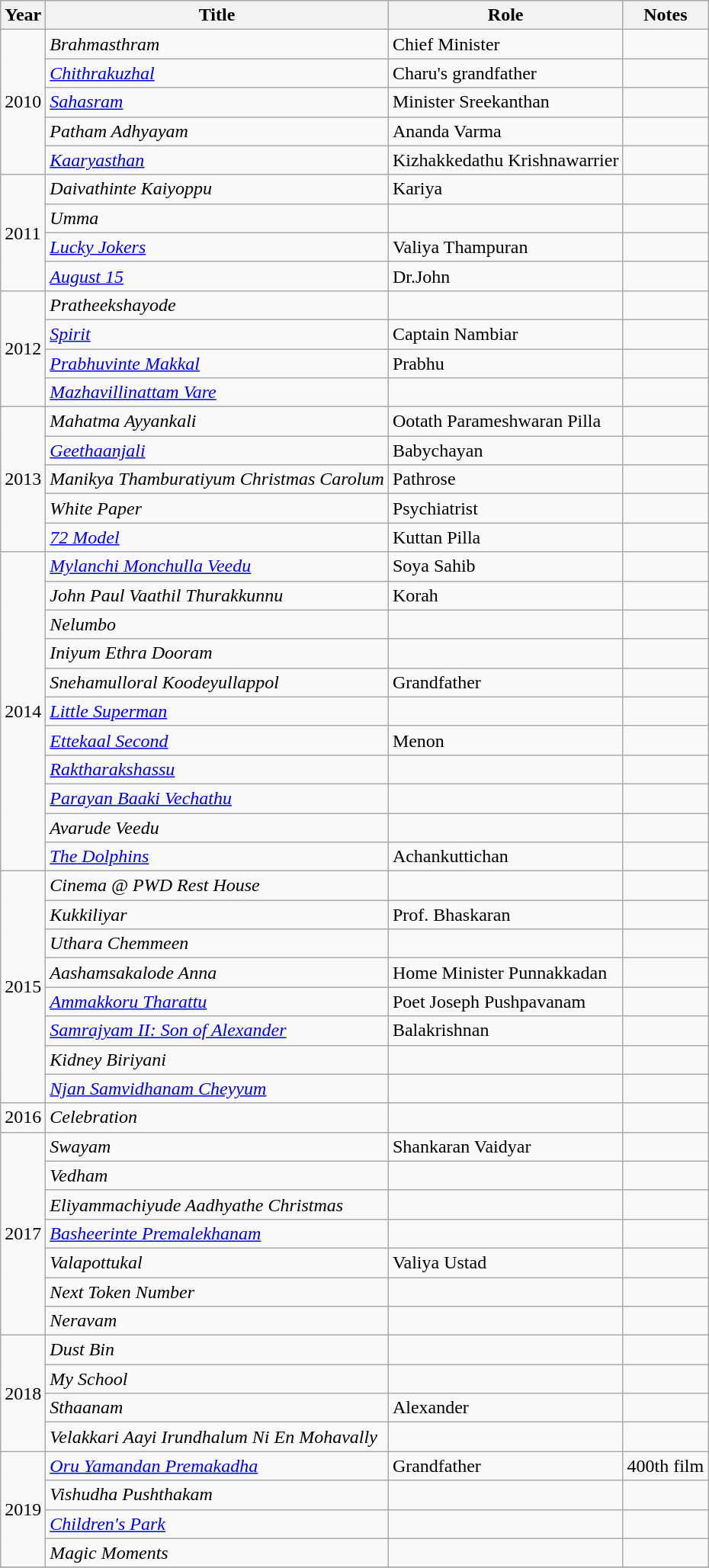<table class="wikitable sortable">
<tr>
<th>Year</th>
<th>Title</th>
<th>Role</th>
<th class="unsortable">Notes</th>
</tr>
<tr>
<td rowspan=5>2010</td>
<td><em>Brahmasthram</em></td>
<td>Chief Minister</td>
<td></td>
</tr>
<tr>
<td><em><a href='#'>Chithrakuzhal</a></em></td>
<td>Charu's grandfather</td>
<td></td>
</tr>
<tr>
<td><em><a href='#'>Sahasram</a></em></td>
<td>Minister Sreekanthan</td>
<td></td>
</tr>
<tr>
<td><em>Patham Adhyayam</em></td>
<td>Ananda Varma</td>
<td></td>
</tr>
<tr>
<td><em><a href='#'>Kaaryasthan</a></em></td>
<td>Kizhakkedathu Krishnawarrier</td>
<td></td>
</tr>
<tr>
<td rowspan=4>2011</td>
<td><em>Daivathinte Kaiyoppu</em></td>
<td>Kariya</td>
<td></td>
</tr>
<tr>
<td><em>Umma</em></td>
<td></td>
<td></td>
</tr>
<tr>
<td><em><a href='#'>Lucky Jokers</a></em></td>
<td>Valiya Thampuran</td>
<td></td>
</tr>
<tr>
<td><em><a href='#'>August 15</a></em></td>
<td>Dr.John</td>
<td></td>
</tr>
<tr>
<td rowspan=4>2012</td>
<td><em>Pratheekshayode</em></td>
<td></td>
<td></td>
</tr>
<tr>
<td><em><a href='#'>Spirit</a></em></td>
<td>Captain Nambiar</td>
<td></td>
</tr>
<tr>
<td><em><a href='#'>Prabhuvinte Makkal</a></em></td>
<td>Prabhu</td>
<td></td>
</tr>
<tr>
<td><em><a href='#'>Mazhavillinattam Vare</a></em></td>
<td></td>
<td></td>
</tr>
<tr>
<td rowspan=5>2013</td>
<td><em>Mahatma Ayyankali</em></td>
<td>Ootath Parameshwaran Pilla</td>
<td></td>
</tr>
<tr>
<td><em><a href='#'>Geethaanjali</a></em></td>
<td>Babychayan</td>
<td></td>
</tr>
<tr>
<td><em>Manikya Thamburatiyum Christmas Carolum</em></td>
<td>Pathrose</td>
<td></td>
</tr>
<tr>
<td><em>White Paper</em></td>
<td>Psychiatrist</td>
<td></td>
</tr>
<tr>
<td><em><a href='#'>72 Model</a></em></td>
<td>Kuttan Pilla</td>
<td></td>
</tr>
<tr>
<td rowspan=11>2014</td>
<td><em><a href='#'>Mylanchi Monchulla Veedu</a></em></td>
<td>Soya Sahib</td>
<td></td>
</tr>
<tr>
<td><em>John Paul Vaathil Thurakkunnu</em></td>
<td>Korah</td>
<td></td>
</tr>
<tr>
<td><em>Nelumbo</em></td>
<td></td>
<td></td>
</tr>
<tr>
<td><em>Iniyum Ethra Dooram</em></td>
<td></td>
<td></td>
</tr>
<tr>
<td><em>Snehamulloral Koodeyullappol</em></td>
<td>Grandfather</td>
<td></td>
</tr>
<tr>
<td><em><a href='#'>Little Superman</a></em></td>
<td></td>
<td></td>
</tr>
<tr>
<td><em><a href='#'>Ettekaal Second</a></em></td>
<td>Menon</td>
<td></td>
</tr>
<tr>
<td><em><a href='#'>Raktharakshassu</a></em></td>
<td></td>
<td></td>
</tr>
<tr>
<td><em><a href='#'>Parayan Baaki Vechathu</a></em></td>
<td></td>
<td></td>
</tr>
<tr>
<td><em>Avarude Veedu</em></td>
<td></td>
<td></td>
</tr>
<tr>
<td><em><a href='#'>The Dolphins</a></em></td>
<td>Achankuttichan</td>
<td></td>
</tr>
<tr>
<td rowspan=8>2015</td>
<td><em>Cinema @ PWD Rest House</em></td>
<td></td>
<td></td>
</tr>
<tr>
<td><em>Kukkiliyar</em></td>
<td>Prof. Bhaskaran</td>
<td></td>
</tr>
<tr>
<td><em>Uthara Chemmeen</em></td>
<td></td>
<td></td>
</tr>
<tr>
<td><em>Aashamsakalode Anna</em></td>
<td>Home Minister Punnakkadan</td>
<td></td>
</tr>
<tr>
<td><em><a href='#'>Ammakkoru Tharattu</a></em></td>
<td>Poet Joseph Pushpavanam</td>
<td></td>
</tr>
<tr>
<td><em><a href='#'>Samrajyam II: Son of Alexander</a></em></td>
<td>Balakrishnan</td>
<td></td>
</tr>
<tr>
<td><em>Kidney Biriyani</em></td>
<td></td>
<td></td>
</tr>
<tr>
<td><em><a href='#'>Njan Samvidhanam Cheyyum</a></em></td>
<td></td>
<td></td>
</tr>
<tr>
<td>2016</td>
<td><em>Celebration</em></td>
<td></td>
<td></td>
</tr>
<tr>
<td rowspan=7>2017</td>
<td><em>Swayam</em></td>
<td>Shankaran Vaidyar</td>
<td></td>
</tr>
<tr>
<td><em>Vedham</em></td>
<td></td>
<td></td>
</tr>
<tr>
<td><em>Eliyammachiyude Aadhyathe Christmas</em></td>
<td></td>
<td></td>
</tr>
<tr>
<td><em><a href='#'>Basheerinte Premalekhanam</a></em></td>
<td></td>
<td></td>
</tr>
<tr>
<td><em>Valapottukal</em></td>
<td>Valiya Ustad</td>
<td></td>
</tr>
<tr>
<td><em>Next Token Number</em></td>
<td></td>
<td></td>
</tr>
<tr>
<td><em>Neravam</em></td>
<td></td>
<td></td>
</tr>
<tr>
<td rowspan=4>2018</td>
<td><em>Dust Bin</em></td>
<td></td>
<td></td>
</tr>
<tr>
<td><em>My School</em></td>
<td></td>
<td></td>
</tr>
<tr>
<td><em>Sthaanam</em></td>
<td>Alexander</td>
<td></td>
</tr>
<tr>
<td><em>Velakkari Aayi Irundhalum Ni En Mohavally</em></td>
<td></td>
<td></td>
</tr>
<tr>
<td rowspan=4>2019</td>
<td><em><a href='#'>Oru Yamandan Premakadha</a></em></td>
<td>Grandfather</td>
<td>400th film</td>
</tr>
<tr>
<td><em>Vishudha Pushthakam</em></td>
<td></td>
<td></td>
</tr>
<tr>
<td><em><a href='#'>Children's Park</a></em></td>
<td></td>
<td></td>
</tr>
<tr>
<td><em>Magic Moments</em></td>
<td></td>
<td></td>
</tr>
<tr>
</tr>
</table>
